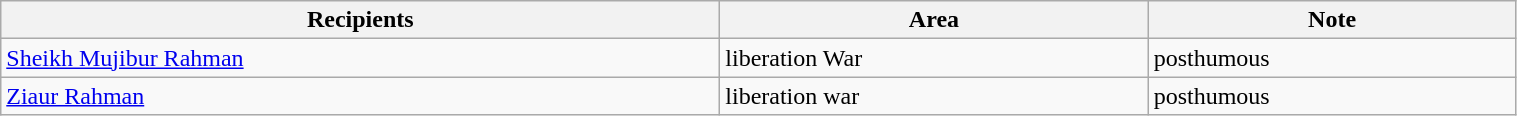<table class="wikitable" style="width:80%;">
<tr>
<th>Recipients</th>
<th>Area</th>
<th>Note</th>
</tr>
<tr>
<td><a href='#'>Sheikh Mujibur Rahman</a></td>
<td>liberation War</td>
<td>posthumous</td>
</tr>
<tr>
<td><a href='#'>Ziaur Rahman</a></td>
<td>liberation war</td>
<td>posthumous</td>
</tr>
</table>
